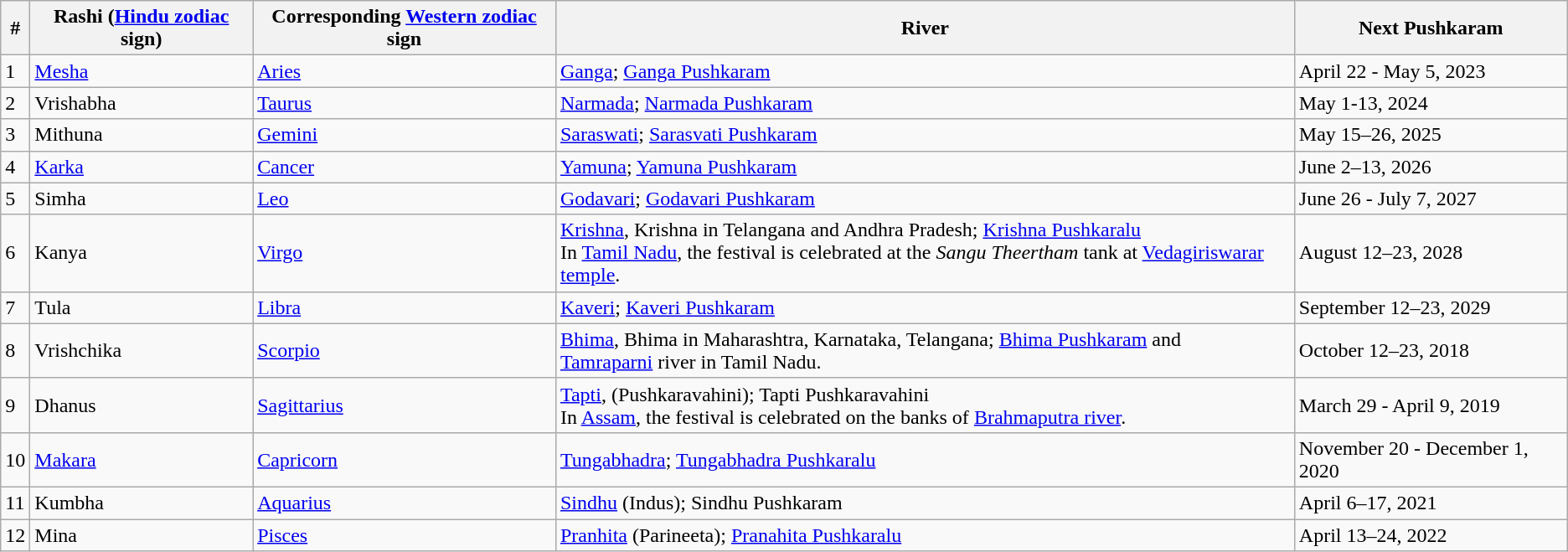<table class="wikitable">
<tr>
<th>#</th>
<th>Rashi (<a href='#'>Hindu zodiac</a> sign)</th>
<th>Corresponding <a href='#'>Western zodiac</a> sign</th>
<th>River</th>
<th>Next Pushkaram</th>
</tr>
<tr>
<td>1</td>
<td><a href='#'>Mesha</a></td>
<td><a href='#'>Aries</a></td>
<td><a href='#'>Ganga</a>; <a href='#'>Ganga Pushkaram</a></td>
<td>April 22 - May 5, 2023</td>
</tr>
<tr>
<td>2</td>
<td>Vrishabha</td>
<td><a href='#'>Taurus</a></td>
<td><a href='#'>Narmada</a>; <a href='#'>Narmada Pushkaram</a></td>
<td>May 1-13, 2024</td>
</tr>
<tr>
<td>3</td>
<td>Mithuna</td>
<td><a href='#'>Gemini</a></td>
<td><a href='#'>Saraswati</a>; <a href='#'>Sarasvati Pushkaram</a></td>
<td>May 15–26, 2025</td>
</tr>
<tr>
<td>4</td>
<td><a href='#'>Karka</a></td>
<td><a href='#'>Cancer</a></td>
<td><a href='#'>Yamuna</a>; <a href='#'>Yamuna Pushkaram</a></td>
<td>June 2–13, 2026</td>
</tr>
<tr>
<td>5</td>
<td>Simha</td>
<td><a href='#'>Leo</a></td>
<td><a href='#'>Godavari</a>; <a href='#'>Godavari Pushkaram</a></td>
<td>June 26 - July 7, 2027</td>
</tr>
<tr>
<td>6</td>
<td>Kanya</td>
<td><a href='#'>Virgo</a></td>
<td><a href='#'>Krishna</a>, Krishna in Telangana and Andhra Pradesh; <a href='#'>Krishna Pushkaralu</a><br>In <a href='#'>Tamil Nadu</a>, the festival is celebrated at the <em>Sangu Theertham</em> tank at <a href='#'>Vedagiriswarar temple</a>.</td>
<td>August 12–23, 2028</td>
</tr>
<tr>
<td>7</td>
<td>Tula</td>
<td><a href='#'>Libra</a></td>
<td><a href='#'>Kaveri</a>; <a href='#'>Kaveri Pushkaram</a></td>
<td>September 12–23, 2029</td>
</tr>
<tr>
<td>8</td>
<td>Vrishchika</td>
<td><a href='#'>Scorpio</a></td>
<td><a href='#'>Bhima</a>, Bhima in Maharashtra, Karnataka, Telangana; <a href='#'>Bhima Pushkaram</a> and<br><a href='#'>Tamraparni</a> river in Tamil Nadu.</td>
<td>October     12–23, 2018</td>
</tr>
<tr>
<td>9</td>
<td>Dhanus</td>
<td><a href='#'>Sagittarius</a></td>
<td><a href='#'>Tapti</a>, (Pushkaravahini); Tapti Pushkaravahini<br>In <a href='#'>Assam</a>, the festival is celebrated on the banks of <a href='#'>Brahmaputra river</a>.</td>
<td>March 29 - April 9, 2019</td>
</tr>
<tr>
<td>10</td>
<td><a href='#'>Makara</a></td>
<td><a href='#'>Capricorn</a></td>
<td><a href='#'>Tungabhadra</a>; <a href='#'>Tungabhadra Pushkaralu</a></td>
<td>November 20 - December 1, 2020</td>
</tr>
<tr>
<td>11</td>
<td>Kumbha</td>
<td><a href='#'>Aquarius</a></td>
<td><a href='#'>Sindhu</a> (Indus); Sindhu Pushkaram</td>
<td>April 6–17, 2021</td>
</tr>
<tr>
<td>12</td>
<td>Mina</td>
<td><a href='#'>Pisces</a></td>
<td><a href='#'>Pranhita</a> (Parineeta); <a href='#'>Pranahita Pushkaralu</a></td>
<td>April 13–24, 2022</td>
</tr>
</table>
